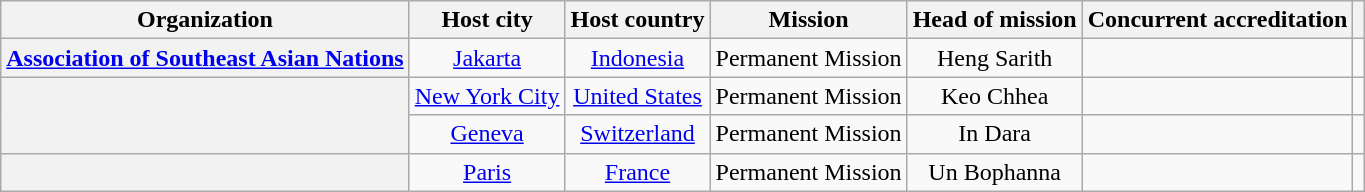<table class="wikitable plainrowheaders" style="text-align:center;">
<tr>
<th scope="col">Organization</th>
<th scope="col">Host city</th>
<th scope="col">Host country</th>
<th scope="col">Mission</th>
<th scope="col">Head of mission</th>
<th scope="col">Concurrent accreditation</th>
<th scope="col"></th>
</tr>
<tr>
<th scope="row"> <a href='#'>Association of Southeast Asian Nations</a></th>
<td><a href='#'>Jakarta</a></td>
<td><a href='#'>Indonesia</a></td>
<td>Permanent Mission</td>
<td>Heng Sarith</td>
<td></td>
<td></td>
</tr>
<tr>
<th scope="row" rowspan="2"></th>
<td><a href='#'>New York City</a></td>
<td><a href='#'>United States</a></td>
<td>Permanent Mission</td>
<td>Keo Chhea</td>
<td></td>
<td></td>
</tr>
<tr>
<td><a href='#'>Geneva</a></td>
<td><a href='#'>Switzerland</a></td>
<td>Permanent Mission</td>
<td>In Dara</td>
<td></td>
<td></td>
</tr>
<tr>
<th scope="row"></th>
<td><a href='#'>Paris</a></td>
<td><a href='#'>France</a></td>
<td>Permanent Mission</td>
<td>Un Bophanna</td>
<td></td>
<td></td>
</tr>
</table>
